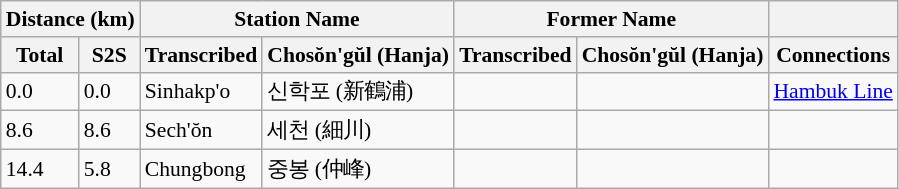<table class="wikitable" style="font-size:90%;">
<tr>
<th colspan="2">Distance (km)</th>
<th colspan="2">Station Name</th>
<th colspan="2">Former Name</th>
<th></th>
</tr>
<tr>
<th>Total</th>
<th>S2S</th>
<th>Transcribed</th>
<th>Chosŏn'gŭl (Hanja)</th>
<th>Transcribed</th>
<th>Chosŏn'gŭl (Hanja)</th>
<th>Connections</th>
</tr>
<tr>
<td>0.0</td>
<td>0.0</td>
<td>Sinhakp'o</td>
<td>신학포 (新鶴浦)</td>
<td></td>
<td></td>
<td><a href='#'>Hambuk Line</a></td>
</tr>
<tr>
<td>8.6</td>
<td>8.6</td>
<td>Sech'ŏn</td>
<td>세천 (細川)</td>
<td></td>
<td></td>
<td></td>
</tr>
<tr>
<td>14.4</td>
<td>5.8</td>
<td>Chungbong</td>
<td>중봉 (仲峰)</td>
<td></td>
<td></td>
<td></td>
</tr>
</table>
